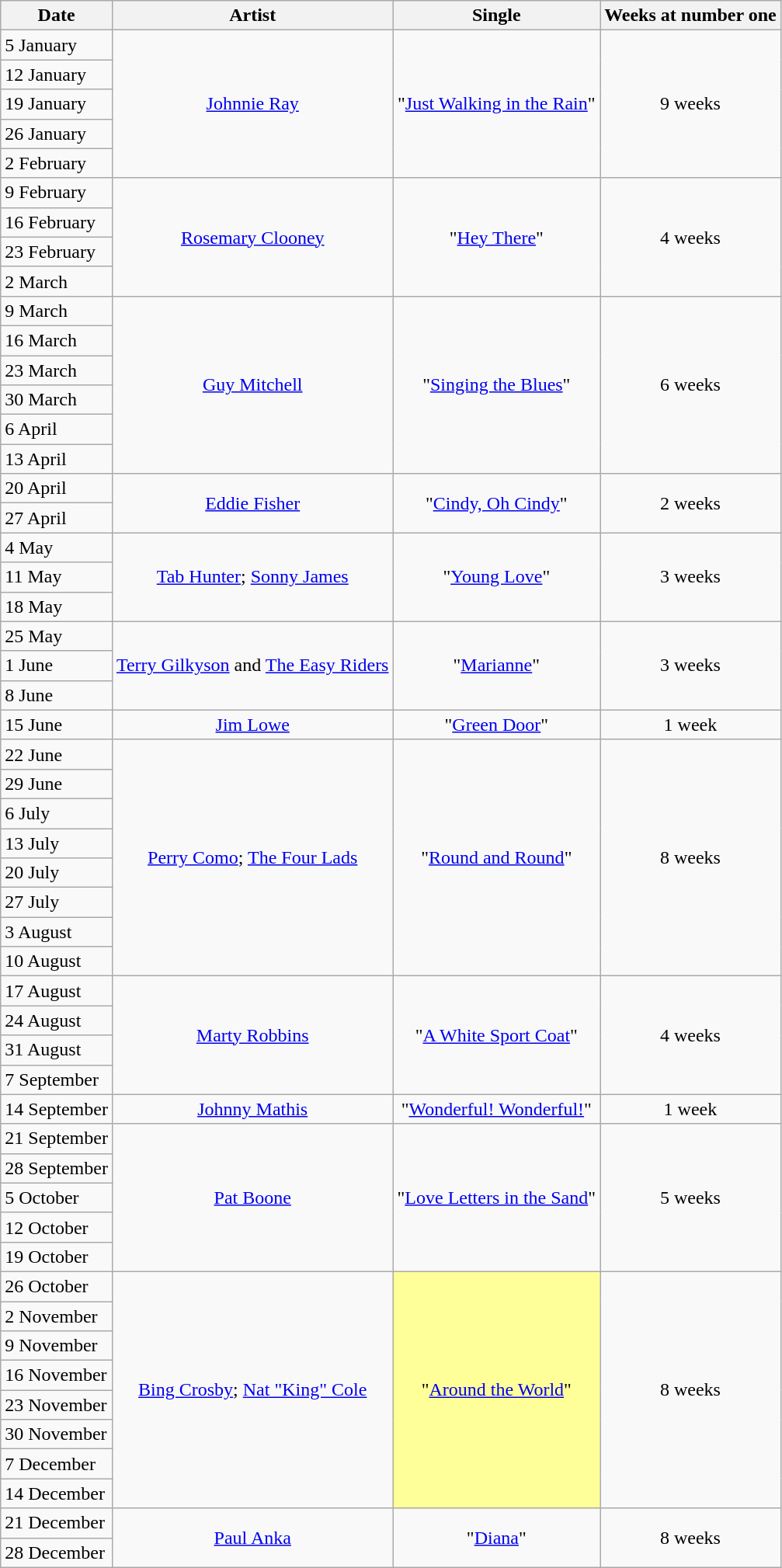<table class="wikitable">
<tr>
<th>Date</th>
<th>Artist</th>
<th>Single</th>
<th>Weeks at number one</th>
</tr>
<tr>
<td>5 January</td>
<td rowspan=5 align="center"><a href='#'>Johnnie Ray</a></td>
<td rowspan=5 align="center">"<a href='#'>Just Walking in the Rain</a>"</td>
<td rowspan=5 align="center">9 weeks</td>
</tr>
<tr>
<td>12 January</td>
</tr>
<tr>
<td>19 January</td>
</tr>
<tr>
<td>26 January</td>
</tr>
<tr>
<td>2 February</td>
</tr>
<tr>
<td>9 February</td>
<td rowspan=4 align="center"><a href='#'>Rosemary Clooney</a></td>
<td rowspan=4 align="center">"<a href='#'>Hey There</a>"</td>
<td rowspan=4 align="center">4 weeks</td>
</tr>
<tr>
<td>16 February</td>
</tr>
<tr>
<td>23 February</td>
</tr>
<tr>
<td>2 March</td>
</tr>
<tr>
<td>9 March</td>
<td rowspan=6 align="center"><a href='#'>Guy Mitchell</a></td>
<td rowspan=6 align="center">"<a href='#'>Singing the Blues</a>"</td>
<td rowspan=6 align="center">6 weeks</td>
</tr>
<tr>
<td>16 March</td>
</tr>
<tr>
<td>23 March</td>
</tr>
<tr>
<td>30 March</td>
</tr>
<tr>
<td>6 April</td>
</tr>
<tr>
<td>13 April</td>
</tr>
<tr>
<td>20 April</td>
<td rowspan=2 align="center"><a href='#'>Eddie Fisher</a></td>
<td rowspan=2 align="center">"<a href='#'>Cindy, Oh Cindy</a>"</td>
<td rowspan=2 align="center">2 weeks</td>
</tr>
<tr>
<td>27 April</td>
</tr>
<tr>
<td>4 May</td>
<td rowspan=3 align="center"><a href='#'>Tab Hunter</a>; <a href='#'>Sonny James</a></td>
<td rowspan=3 align="center">"<a href='#'>Young Love</a>"</td>
<td rowspan=3 align="center">3 weeks</td>
</tr>
<tr>
<td>11 May</td>
</tr>
<tr>
<td>18 May</td>
</tr>
<tr>
<td>25 May</td>
<td rowspan=3 align="center"><a href='#'>Terry Gilkyson</a> and <a href='#'>The Easy Riders</a></td>
<td rowspan=3 align="center">"<a href='#'>Marianne</a>"</td>
<td rowspan=3 align="center">3 weeks</td>
</tr>
<tr>
<td>1 June</td>
</tr>
<tr>
<td>8 June</td>
</tr>
<tr>
<td>15 June</td>
<td align="center"><a href='#'>Jim Lowe</a></td>
<td align="center">"<a href='#'>Green Door</a>"</td>
<td align="center">1 week</td>
</tr>
<tr>
<td>22 June</td>
<td rowspan=8 align="center"><a href='#'>Perry Como</a>; <a href='#'>The Four Lads</a></td>
<td rowspan=8 align="center">"<a href='#'>Round and Round</a>"</td>
<td rowspan=8 align="center">8 weeks</td>
</tr>
<tr>
<td>29 June</td>
</tr>
<tr>
<td>6 July</td>
</tr>
<tr>
<td>13 July</td>
</tr>
<tr>
<td>20 July</td>
</tr>
<tr>
<td>27 July</td>
</tr>
<tr>
<td>3 August</td>
</tr>
<tr>
<td>10 August</td>
</tr>
<tr>
<td>17 August</td>
<td rowspan=4 align="center"><a href='#'>Marty Robbins</a></td>
<td rowspan=4 align="center">"<a href='#'>A White Sport Coat</a>"</td>
<td rowspan=4 align="center">4 weeks</td>
</tr>
<tr>
<td>24 August</td>
</tr>
<tr>
<td>31 August</td>
</tr>
<tr>
<td>7 September</td>
</tr>
<tr>
<td>14 September</td>
<td align="center"><a href='#'>Johnny Mathis</a></td>
<td align="center">"<a href='#'>Wonderful! Wonderful!</a>"</td>
<td align="center">1 week</td>
</tr>
<tr>
<td>21 September</td>
<td rowspan=5 align="center"><a href='#'>Pat Boone</a></td>
<td rowspan=5 align="center">"<a href='#'>Love Letters in the Sand</a>"</td>
<td rowspan=5 align="center">5 weeks</td>
</tr>
<tr>
<td>28 September</td>
</tr>
<tr>
<td>5 October</td>
</tr>
<tr>
<td>12 October</td>
</tr>
<tr>
<td>19 October</td>
</tr>
<tr>
<td>26 October</td>
<td rowspan=8 align="center"><a href='#'>Bing Crosby</a>; <a href='#'>Nat "King" Cole</a></td>
<td bgcolor=#FFFF99 rowspan=8 align="center">"<a href='#'>Around the World</a>"</td>
<td rowspan=8 align="center">8 weeks</td>
</tr>
<tr>
<td>2 November</td>
</tr>
<tr>
<td>9 November</td>
</tr>
<tr>
<td>16 November</td>
</tr>
<tr>
<td>23 November</td>
</tr>
<tr>
<td>30 November</td>
</tr>
<tr>
<td>7 December</td>
</tr>
<tr>
<td>14 December</td>
</tr>
<tr>
<td>21 December</td>
<td rowspan=2 align="center"><a href='#'>Paul Anka</a></td>
<td rowspan=2 align="center">"<a href='#'>Diana</a>"</td>
<td rowspan=2 align="center">8 weeks</td>
</tr>
<tr>
<td>28 December</td>
</tr>
</table>
